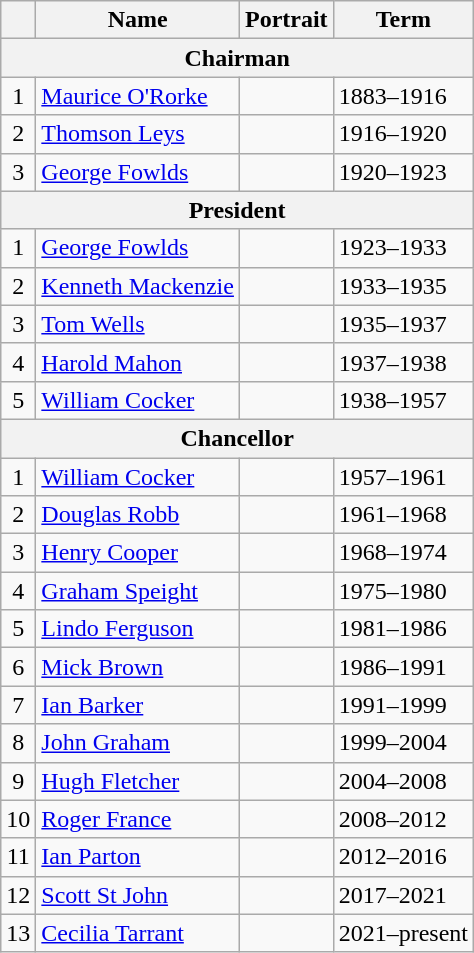<table class="wikitable mw-collapsible mw-collapsed">
<tr>
<th></th>
<th>Name</th>
<th>Portrait</th>
<th>Term</th>
</tr>
<tr>
<th colspan=4>Chairman</th>
</tr>
<tr>
<td align=center>1</td>
<td><a href='#'>Maurice O'Rorke</a></td>
<td></td>
<td>1883–1916</td>
</tr>
<tr>
<td align=center>2</td>
<td><a href='#'>Thomson Leys</a></td>
<td></td>
<td>1916–1920</td>
</tr>
<tr>
<td align=center>3</td>
<td><a href='#'>George Fowlds</a></td>
<td></td>
<td>1920–1923</td>
</tr>
<tr>
<th colspan=4>President</th>
</tr>
<tr>
<td align=center>1</td>
<td><a href='#'>George Fowlds</a></td>
<td></td>
<td>1923–1933</td>
</tr>
<tr>
<td align=center>2</td>
<td><a href='#'>Kenneth Mackenzie</a></td>
<td></td>
<td>1933–1935</td>
</tr>
<tr>
<td align=center>3</td>
<td><a href='#'>Tom Wells</a></td>
<td></td>
<td>1935–1937</td>
</tr>
<tr>
<td align=center>4</td>
<td><a href='#'>Harold Mahon</a></td>
<td></td>
<td>1937–1938</td>
</tr>
<tr>
<td align=center>5</td>
<td><a href='#'>William Cocker</a></td>
<td></td>
<td>1938–1957</td>
</tr>
<tr>
<th colspan=4>Chancellor</th>
</tr>
<tr>
<td align=center>1</td>
<td><a href='#'>William Cocker</a></td>
<td></td>
<td>1957–1961</td>
</tr>
<tr>
<td align=center>2</td>
<td><a href='#'>Douglas Robb</a></td>
<td></td>
<td>1961–1968</td>
</tr>
<tr>
<td align=center>3</td>
<td><a href='#'>Henry Cooper</a></td>
<td></td>
<td>1968–1974</td>
</tr>
<tr>
<td align=center>4</td>
<td><a href='#'>Graham Speight</a></td>
<td></td>
<td>1975–1980</td>
</tr>
<tr>
<td align=center>5</td>
<td><a href='#'>Lindo Ferguson</a></td>
<td></td>
<td>1981–1986</td>
</tr>
<tr>
<td align=center>6</td>
<td><a href='#'>Mick Brown</a></td>
<td></td>
<td>1986–1991</td>
</tr>
<tr>
<td align=center>7</td>
<td><a href='#'>Ian Barker</a></td>
<td></td>
<td>1991–1999</td>
</tr>
<tr>
<td align=center>8</td>
<td><a href='#'>John Graham</a></td>
<td></td>
<td>1999–2004</td>
</tr>
<tr>
<td align=center>9</td>
<td><a href='#'>Hugh Fletcher</a></td>
<td></td>
<td>2004–2008</td>
</tr>
<tr>
<td align=center>10</td>
<td><a href='#'>Roger France</a></td>
<td></td>
<td>2008–2012</td>
</tr>
<tr>
<td align=center>11</td>
<td><a href='#'>Ian Parton</a></td>
<td></td>
<td>2012–2016</td>
</tr>
<tr>
<td align=center>12</td>
<td><a href='#'>Scott St John</a></td>
<td></td>
<td>2017–2021</td>
</tr>
<tr>
<td align=center>13</td>
<td><a href='#'>Cecilia Tarrant</a></td>
<td></td>
<td>2021–present</td>
</tr>
</table>
